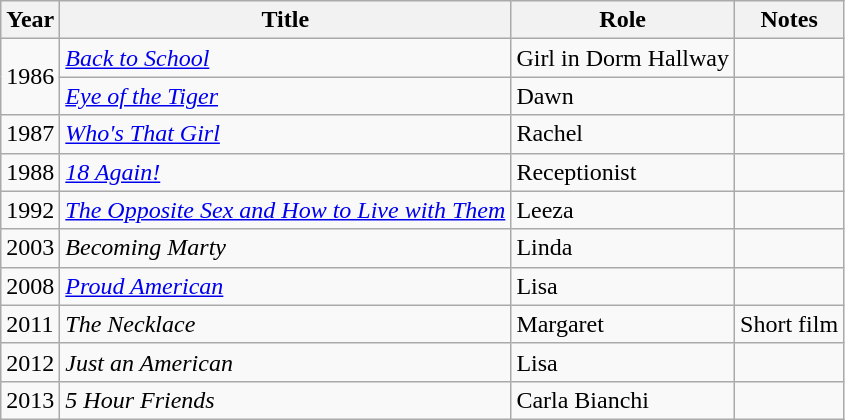<table class="wikitable sortable">
<tr>
<th>Year</th>
<th>Title</th>
<th>Role</th>
<th class="unsortable">Notes</th>
</tr>
<tr>
<td rowspan="2">1986</td>
<td><em><a href='#'>Back to School</a></em></td>
<td>Girl in Dorm Hallway</td>
<td></td>
</tr>
<tr>
<td><em><a href='#'>Eye of the Tiger</a></em></td>
<td>Dawn</td>
<td></td>
</tr>
<tr>
<td>1987</td>
<td><em><a href='#'>Who's That Girl</a></em></td>
<td>Rachel</td>
<td></td>
</tr>
<tr>
<td>1988</td>
<td><em><a href='#'>18 Again!</a></em></td>
<td>Receptionist</td>
<td></td>
</tr>
<tr>
<td>1992</td>
<td><em><a href='#'>The Opposite Sex and How to Live with Them</a></em></td>
<td>Leeza</td>
<td></td>
</tr>
<tr>
<td>2003</td>
<td><em>Becoming Marty</em></td>
<td>Linda</td>
<td></td>
</tr>
<tr>
<td>2008</td>
<td><em><a href='#'>Proud American</a></em></td>
<td>Lisa</td>
<td></td>
</tr>
<tr>
<td>2011</td>
<td><em>The Necklace</em></td>
<td>Margaret</td>
<td>Short film</td>
</tr>
<tr>
<td>2012</td>
<td><em>Just an American</em></td>
<td>Lisa</td>
<td></td>
</tr>
<tr>
<td>2013</td>
<td><em>5 Hour Friends</em></td>
<td>Carla Bianchi</td>
<td></td>
</tr>
</table>
